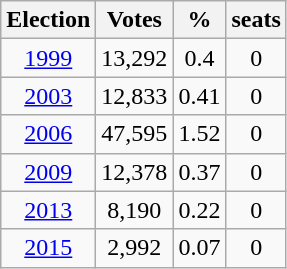<table class=wikitable style=text-align:center>
<tr>
<th>Election</th>
<th>Votes</th>
<th>%</th>
<th>seats</th>
</tr>
<tr>
<td><a href='#'>1999</a></td>
<td>13,292</td>
<td>0.4</td>
<td>0</td>
</tr>
<tr>
<td><a href='#'>2003</a></td>
<td>12,833</td>
<td>0.41</td>
<td>0</td>
</tr>
<tr>
<td><a href='#'>2006</a></td>
<td>47,595</td>
<td>1.52</td>
<td>0</td>
</tr>
<tr>
<td><a href='#'>2009</a></td>
<td>12,378</td>
<td>0.37</td>
<td>0</td>
</tr>
<tr>
<td><a href='#'>2013</a></td>
<td>8,190</td>
<td>0.22</td>
<td>0</td>
</tr>
<tr>
<td><a href='#'>2015</a></td>
<td>2,992</td>
<td>0.07</td>
<td>0</td>
</tr>
</table>
